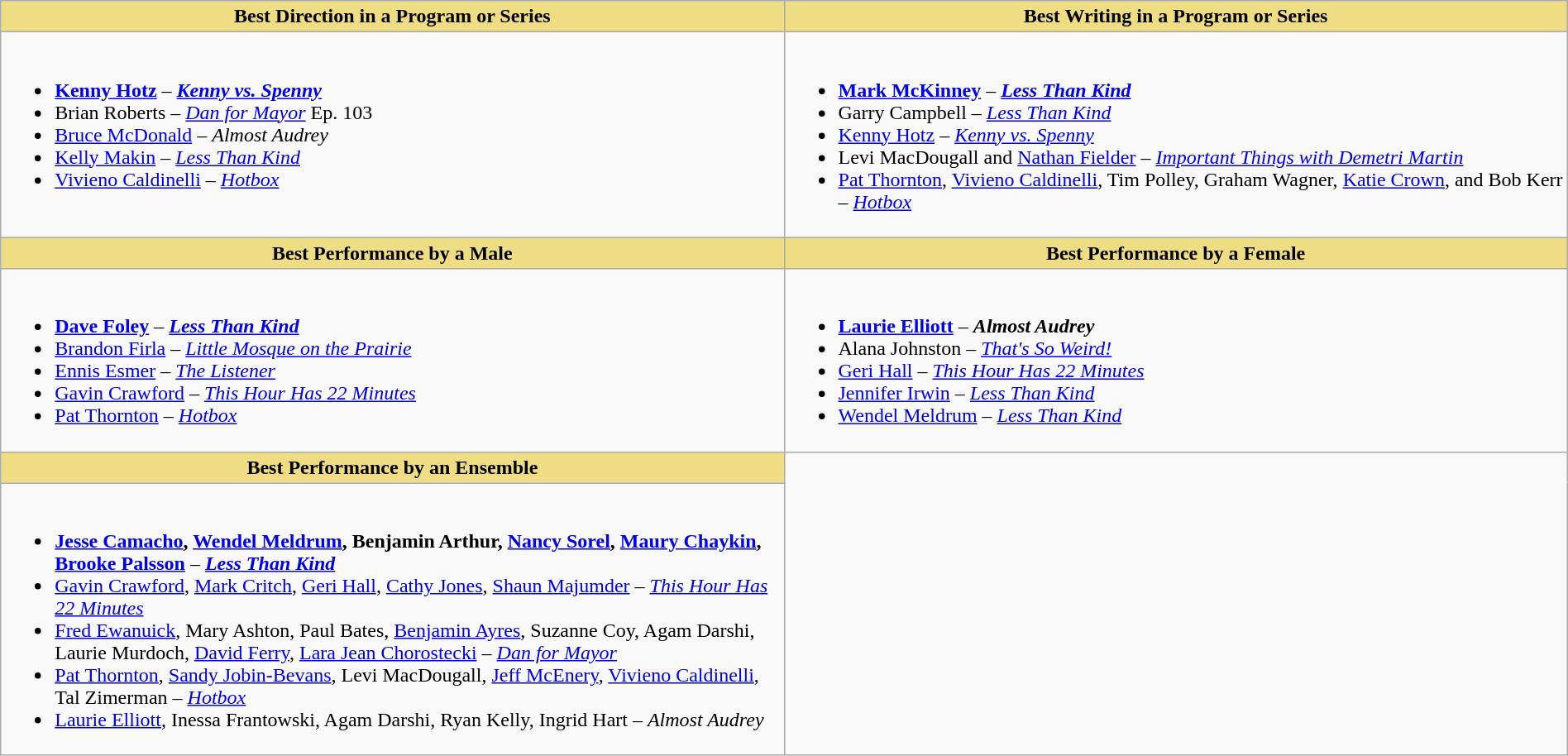<table class="wikitable" style="width:100%">
<tr>
<th style="background:#EEDD82; width:50%">Best Direction in a Program or Series</th>
<th style="background:#EEDD82; width:50%">Best Writing in a Program or Series</th>
</tr>
<tr>
<td valign="top"><br><ul><li> <strong><a href='#'>Kenny Hotz</a></strong> – <strong><em><a href='#'>Kenny vs. Spenny</a></em></strong></li><li>Brian Roberts – <em><a href='#'>Dan for Mayor</a></em> Ep. 103</li><li><a href='#'>Bruce McDonald</a> – <em>Almost Audrey</em></li><li><a href='#'>Kelly Makin</a> – <em><a href='#'>Less Than Kind</a></em></li><li><a href='#'>Vivieno Caldinelli</a> – <em><a href='#'>Hotbox</a></em></li></ul></td>
<td valign="top"><br><ul><li> <strong><a href='#'>Mark McKinney</a></strong> – <strong><em><a href='#'>Less Than Kind</a></em></strong></li><li>Garry Campbell – <em><a href='#'>Less Than Kind</a></em></li><li><a href='#'>Kenny Hotz</a> – <em><a href='#'>Kenny vs. Spenny</a></em></li><li>Levi MacDougall and <a href='#'>Nathan Fielder</a> – <em><a href='#'>Important Things with Demetri Martin</a></em></li><li><a href='#'>Pat Thornton</a>, <a href='#'>Vivieno Caldinelli</a>, Tim Polley, Graham Wagner, <a href='#'>Katie Crown</a>, and Bob Kerr – <em><a href='#'>Hotbox</a></em></li></ul></td>
</tr>
<tr>
<th style="background:#EEDD82; width:50%">Best Performance by a Male</th>
<th style="background:#EEDD82; width:50%">Best Performance by a Female</th>
</tr>
<tr>
<td valign="top"><br><ul><li> <strong><a href='#'>Dave Foley</a></strong> – <strong><em><a href='#'>Less Than Kind</a></em></strong></li><li><a href='#'>Brandon Firla</a> – <em><a href='#'>Little Mosque on the Prairie</a></em></li><li><a href='#'>Ennis Esmer</a> – <em><a href='#'>The Listener</a></em></li><li><a href='#'>Gavin Crawford</a> – <em><a href='#'>This Hour Has 22 Minutes</a></em></li><li><a href='#'>Pat Thornton</a> – <em><a href='#'>Hotbox</a></em></li></ul></td>
<td valign="top"><br><ul><li> <strong><a href='#'>Laurie Elliott</a></strong> – <strong><em>Almost Audrey</em></strong></li><li>Alana Johnston – <em><a href='#'>That's So Weird!</a></em></li><li><a href='#'>Geri Hall</a> – <em><a href='#'>This Hour Has 22 Minutes</a></em></li><li><a href='#'>Jennifer Irwin</a> – <em><a href='#'>Less Than Kind</a></em></li><li><a href='#'>Wendel Meldrum</a> – <em><a href='#'>Less Than Kind</a></em></li></ul></td>
</tr>
<tr>
<th style="background:#EEDD82; width:50%">Best Performance by an Ensemble</th>
</tr>
<tr>
<td valign="top"><br><ul><li> <strong><a href='#'>Jesse Camacho</a>, <a href='#'>Wendel Meldrum</a>, Benjamin Arthur, <a href='#'>Nancy Sorel</a>, <a href='#'>Maury Chaykin</a>, <a href='#'>Brooke Palsson</a></strong> – <strong><em><a href='#'>Less Than Kind</a></em></strong></li><li><a href='#'>Gavin Crawford</a>, <a href='#'>Mark Critch</a>, <a href='#'>Geri Hall</a>, <a href='#'>Cathy Jones</a>, <a href='#'>Shaun Majumder</a> – <em><a href='#'>This Hour Has 22 Minutes</a></em></li><li><a href='#'>Fred Ewanuick</a>, Mary Ashton, Paul Bates, <a href='#'>Benjamin Ayres</a>, Suzanne Coy, Agam Darshi, Laurie Murdoch, <a href='#'>David Ferry</a>, <a href='#'>Lara Jean Chorostecki</a> – <em><a href='#'>Dan for Mayor</a></em></li><li><a href='#'>Pat Thornton</a>, <a href='#'>Sandy Jobin-Bevans</a>, Levi MacDougall, <a href='#'>Jeff McEnery</a>, <a href='#'>Vivieno Caldinelli</a>, Tal Zimerman – <em><a href='#'>Hotbox</a></em></li><li><a href='#'>Laurie Elliott</a>, Inessa Frantowski, Agam Darshi, Ryan Kelly, Ingrid Hart – <em>Almost Audrey</em></li></ul></td>
</tr>
</table>
